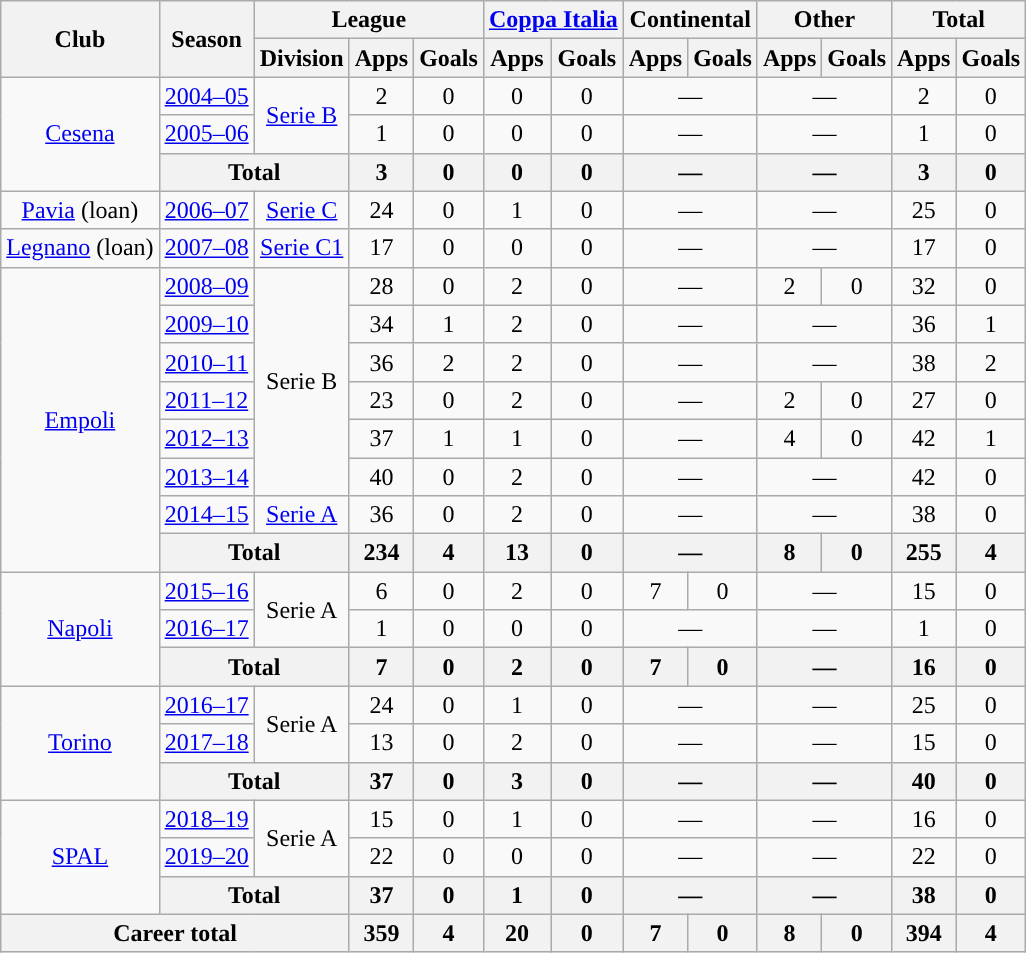<table class="wikitable" style="text-align: center;">
<tr>
<th rowspan="2">Club</th>
<th rowspan="2">Season</th>
<th colspan="3">League</th>
<th colspan="2"><a href='#'>Coppa Italia</a></th>
<th colspan="2">Continental</th>
<th colspan="2">Other</th>
<th colspan="2">Total</th>
</tr>
<tr>
<th>Division</th>
<th>Apps</th>
<th>Goals</th>
<th>Apps</th>
<th>Goals</th>
<th>Apps</th>
<th>Goals</th>
<th>Apps</th>
<th>Goals</th>
<th>Apps</th>
<th>Goals</th>
</tr>
<tr>
<td rowspan="3"><a href='#'>Cesena</a></td>
<td><a href='#'>2004–05</a></td>
<td rowspan="2"><a href='#'>Serie B</a></td>
<td>2</td>
<td>0</td>
<td>0</td>
<td>0</td>
<td colspan="2“">—</td>
<td colspan="2“">—</td>
<td>2</td>
<td>0</td>
</tr>
<tr>
<td><a href='#'>2005–06</a></td>
<td>1</td>
<td>0</td>
<td>0</td>
<td>0</td>
<td colspan="2“">—</td>
<td colspan="2“">—</td>
<td>1</td>
<td>0</td>
</tr>
<tr>
<th colspan="2">Total</th>
<th>3</th>
<th>0</th>
<th>0</th>
<th>0</th>
<th colspan="2“">—</th>
<th colspan="2“">—</th>
<th>3</th>
<th>0</th>
</tr>
<tr>
<td><a href='#'>Pavia</a> (loan)</td>
<td><a href='#'>2006–07</a></td>
<td><a href='#'>Serie C</a></td>
<td>24</td>
<td>0</td>
<td>1</td>
<td>0</td>
<td colspan="2“">—</td>
<td colspan="2“">—</td>
<td>25</td>
<td>0</td>
</tr>
<tr>
<td><a href='#'>Legnano</a> (loan)</td>
<td><a href='#'>2007–08</a></td>
<td><a href='#'>Serie C1</a></td>
<td>17</td>
<td>0</td>
<td>0</td>
<td>0</td>
<td colspan="2“">—</td>
<td colspan="2“">—</td>
<td>17</td>
<td>0</td>
</tr>
<tr>
<td rowspan="8"><a href='#'>Empoli</a></td>
<td><a href='#'>2008–09</a></td>
<td rowspan="6">Serie B</td>
<td>28</td>
<td>0</td>
<td>2</td>
<td>0</td>
<td colspan="2“">—</td>
<td>2</td>
<td>0</td>
<td>32</td>
<td>0</td>
</tr>
<tr>
<td><a href='#'>2009–10</a></td>
<td>34</td>
<td>1</td>
<td>2</td>
<td>0</td>
<td colspan="2“">—</td>
<td colspan="2“">—</td>
<td>36</td>
<td>1</td>
</tr>
<tr>
<td><a href='#'>2010–11</a></td>
<td>36</td>
<td>2</td>
<td>2</td>
<td>0</td>
<td colspan="2“">—</td>
<td colspan="2“">—</td>
<td>38</td>
<td>2</td>
</tr>
<tr>
<td><a href='#'>2011–12</a></td>
<td>23</td>
<td>0</td>
<td>2</td>
<td>0</td>
<td colspan="2“">—</td>
<td>2</td>
<td>0</td>
<td>27</td>
<td>0</td>
</tr>
<tr>
<td><a href='#'>2012–13</a></td>
<td>37</td>
<td>1</td>
<td>1</td>
<td>0</td>
<td colspan="2“">—</td>
<td>4</td>
<td>0</td>
<td>42</td>
<td>1</td>
</tr>
<tr>
<td><a href='#'>2013–14</a></td>
<td>40</td>
<td>0</td>
<td>2</td>
<td>0</td>
<td colspan="2“">—</td>
<td colspan="2“">—</td>
<td>42</td>
<td>0</td>
</tr>
<tr>
<td><a href='#'>2014–15</a></td>
<td><a href='#'>Serie A</a></td>
<td>36</td>
<td>0</td>
<td>2</td>
<td>0</td>
<td colspan="2“">—</td>
<td colspan="2“">—</td>
<td>38</td>
<td>0</td>
</tr>
<tr>
<th colspan="2">Total</th>
<th>234</th>
<th>4</th>
<th>13</th>
<th>0</th>
<th colspan="2“">—</th>
<th>8</th>
<th>0</th>
<th>255</th>
<th>4</th>
</tr>
<tr>
<td rowspan="3"><a href='#'>Napoli</a></td>
<td><a href='#'>2015–16</a></td>
<td rowspan="2">Serie A</td>
<td>6</td>
<td>0</td>
<td>2</td>
<td>0</td>
<td>7</td>
<td>0</td>
<td colspan="2“">—</td>
<td>15</td>
<td>0</td>
</tr>
<tr>
<td><a href='#'>2016–17</a></td>
<td>1</td>
<td>0</td>
<td>0</td>
<td>0</td>
<td colspan="2“">—</td>
<td colspan="2“">—</td>
<td>1</td>
<td>0</td>
</tr>
<tr>
<th colspan="2">Total</th>
<th>7</th>
<th>0</th>
<th>2</th>
<th>0</th>
<th>7</th>
<th>0</th>
<th colspan="2“">—</th>
<th>16</th>
<th>0</th>
</tr>
<tr>
<td rowspan="3"><a href='#'>Torino</a></td>
<td><a href='#'>2016–17</a></td>
<td rowspan="2">Serie A</td>
<td>24</td>
<td>0</td>
<td>1</td>
<td>0</td>
<td colspan="2“">—</td>
<td colspan="2“">—</td>
<td>25</td>
<td>0</td>
</tr>
<tr>
<td><a href='#'>2017–18</a></td>
<td>13</td>
<td>0</td>
<td>2</td>
<td>0</td>
<td colspan="2“">—</td>
<td colspan="2“">—</td>
<td>15</td>
<td>0</td>
</tr>
<tr>
<th colspan="2">Total</th>
<th>37</th>
<th>0</th>
<th>3</th>
<th>0</th>
<th colspan="2“">—</th>
<th colspan="2“">—</th>
<th>40</th>
<th>0</th>
</tr>
<tr>
<td rowspan="3"><a href='#'>SPAL</a></td>
<td><a href='#'>2018–19</a></td>
<td rowspan="2">Serie A</td>
<td>15</td>
<td>0</td>
<td>1</td>
<td>0</td>
<td colspan="2“">—</td>
<td colspan="2“">—</td>
<td>16</td>
<td>0</td>
</tr>
<tr>
<td><a href='#'>2019–20</a></td>
<td>22</td>
<td>0</td>
<td>0</td>
<td>0</td>
<td colspan="2“">—</td>
<td colspan="2“">—</td>
<td>22</td>
<td>0</td>
</tr>
<tr>
<th colspan="2">Total</th>
<th>37</th>
<th>0</th>
<th>1</th>
<th>0</th>
<th colspan="2“">—</th>
<th colspan="2“">—</th>
<th>38</th>
<th>0</th>
</tr>
<tr>
<th colspan="3">Career total</th>
<th>359</th>
<th>4</th>
<th>20</th>
<th>0</th>
<th>7</th>
<th>0</th>
<th>8</th>
<th>0</th>
<th>394</th>
<th>4</th>
</tr>
</table>
